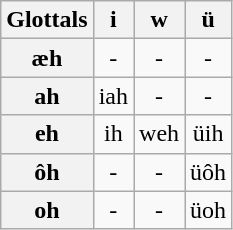<table class="wikitable" style="text-align: center">
<tr>
<th>Glottals</th>
<th>i</th>
<th>w</th>
<th>ü</th>
</tr>
<tr>
<th>æh </th>
<td>-</td>
<td>-</td>
<td>-</td>
</tr>
<tr>
<th>ah </th>
<td>iah </td>
<td>-</td>
<td>-</td>
</tr>
<tr>
<th>eh </th>
<td>ih </td>
<td>weh </td>
<td>üih </td>
</tr>
<tr>
<th>ôh </th>
<td>-</td>
<td>-</td>
<td>üôh </td>
</tr>
<tr>
<th>oh </th>
<td>-</td>
<td>-</td>
<td>üoh </td>
</tr>
</table>
